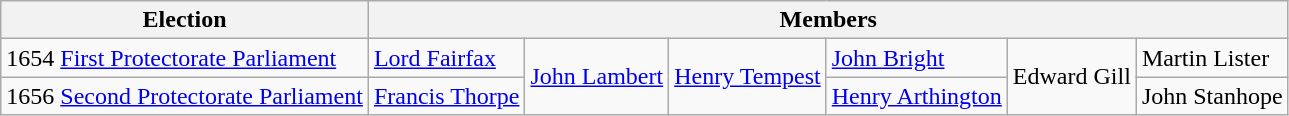<table class="wikitable">
<tr>
<th>Election</th>
<th colspan=6>Members</th>
</tr>
<tr>
<td>1654 <a href='#'>First Protectorate Parliament</a></td>
<td><a href='#'>Lord Fairfax</a></td>
<td rowspan=2><a href='#'>John Lambert</a></td>
<td rowspan=2><a href='#'>Henry Tempest</a></td>
<td><a href='#'>John Bright</a></td>
<td rowspan=2>Edward Gill</td>
<td>Martin Lister</td>
</tr>
<tr>
<td>1656 <a href='#'>Second Protectorate Parliament</a></td>
<td><a href='#'>Francis Thorpe</a></td>
<td><a href='#'>Henry Arthington</a></td>
<td>John Stanhope</td>
</tr>
</table>
